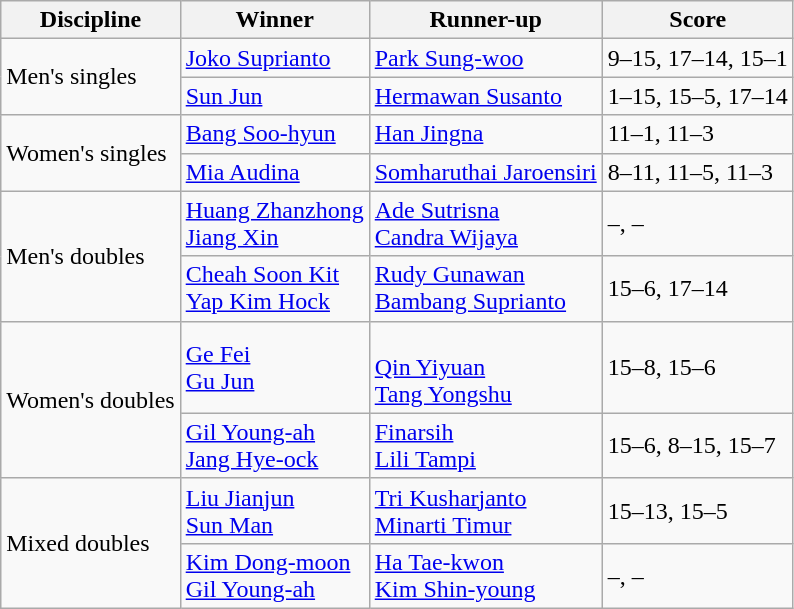<table class="wikitable">
<tr>
<th>Discipline</th>
<th>Winner</th>
<th>Runner-up</th>
<th>Score</th>
</tr>
<tr>
<td rowspan=2>Men's singles</td>
<td> <a href='#'>Joko Suprianto</a></td>
<td> <a href='#'>Park Sung-woo</a></td>
<td>9–15, 17–14, 15–1</td>
</tr>
<tr>
<td> <a href='#'>Sun Jun</a></td>
<td> <a href='#'>Hermawan Susanto</a></td>
<td>1–15, 15–5, 17–14</td>
</tr>
<tr>
<td rowspan=2>Women's singles</td>
<td> <a href='#'>Bang Soo-hyun</a></td>
<td> <a href='#'>Han Jingna</a></td>
<td>11–1, 11–3</td>
</tr>
<tr>
<td> <a href='#'>Mia Audina</a></td>
<td> <a href='#'>Somharuthai Jaroensiri</a></td>
<td>8–11, 11–5, 11–3</td>
</tr>
<tr>
<td rowspan=2>Men's doubles</td>
<td> <a href='#'>Huang Zhanzhong</a><br> <a href='#'>Jiang Xin</a></td>
<td> <a href='#'>Ade Sutrisna</a><br> <a href='#'>Candra Wijaya</a></td>
<td>–, –</td>
</tr>
<tr>
<td> <a href='#'>Cheah Soon Kit</a><br> <a href='#'>Yap Kim Hock</a></td>
<td> <a href='#'>Rudy Gunawan</a><br> <a href='#'>Bambang Suprianto</a></td>
<td>15–6, 17–14</td>
</tr>
<tr>
<td rowspan=2>Women's doubles</td>
<td> <a href='#'>Ge Fei</a><br> <a href='#'>Gu Jun</a></td>
<td><br>  <a href='#'>Qin Yiyuan</a><br> <a href='#'>Tang Yongshu</a></td>
<td>15–8, 15–6</td>
</tr>
<tr>
<td> <a href='#'>Gil Young-ah</a><br> <a href='#'>Jang Hye-ock</a></td>
<td> <a href='#'>Finarsih</a><br> <a href='#'>Lili Tampi</a></td>
<td>15–6, 8–15, 15–7</td>
</tr>
<tr>
<td rowspan=2>Mixed doubles</td>
<td> <a href='#'>Liu Jianjun</a><br> <a href='#'>Sun Man</a></td>
<td> <a href='#'>Tri Kusharjanto</a><br> <a href='#'>Minarti Timur</a></td>
<td>15–13, 15–5</td>
</tr>
<tr>
<td> <a href='#'>Kim Dong-moon</a><br> <a href='#'>Gil Young-ah</a></td>
<td> <a href='#'>Ha Tae-kwon</a><br> <a href='#'>Kim Shin-young</a></td>
<td>–, –</td>
</tr>
</table>
